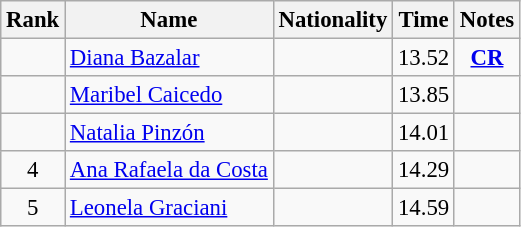<table class="wikitable sortable" style="text-align:center;font-size:95%">
<tr>
<th>Rank</th>
<th>Name</th>
<th>Nationality</th>
<th>Time</th>
<th>Notes</th>
</tr>
<tr>
<td></td>
<td align=left><a href='#'>Diana Bazalar</a></td>
<td align=left></td>
<td>13.52</td>
<td><strong><a href='#'>CR</a></strong></td>
</tr>
<tr>
<td></td>
<td align=left><a href='#'>Maribel Caicedo</a></td>
<td align=left></td>
<td>13.85</td>
<td></td>
</tr>
<tr>
<td></td>
<td align=left><a href='#'>Natalia Pinzón</a></td>
<td align=left></td>
<td>14.01</td>
<td></td>
</tr>
<tr>
<td>4</td>
<td align=left><a href='#'>Ana Rafaela da Costa</a></td>
<td align=left></td>
<td>14.29</td>
<td></td>
</tr>
<tr>
<td>5</td>
<td align=left><a href='#'>Leonela Graciani</a></td>
<td align=left></td>
<td>14.59</td>
<td></td>
</tr>
</table>
